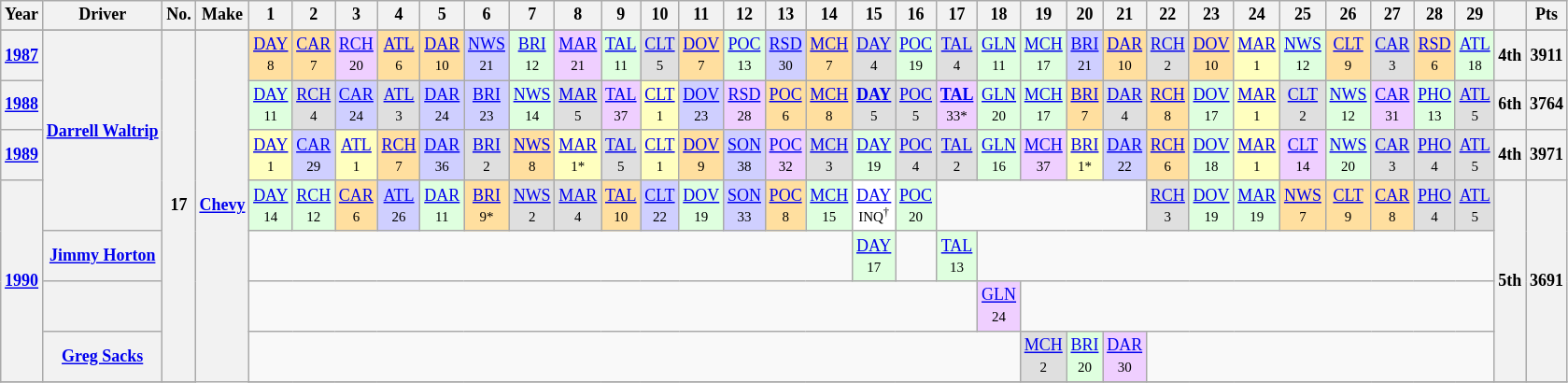<table class="wikitable" style="text-align:center; font-size:75%">
<tr>
<th>Year</th>
<th>Driver</th>
<th>No.</th>
<th>Make</th>
<th>1</th>
<th>2</th>
<th>3</th>
<th>4</th>
<th>5</th>
<th>6</th>
<th>7</th>
<th>8</th>
<th>9</th>
<th>10</th>
<th>11</th>
<th>12</th>
<th>13</th>
<th>14</th>
<th>15</th>
<th>16</th>
<th>17</th>
<th>18</th>
<th>19</th>
<th>20</th>
<th>21</th>
<th>22</th>
<th>23</th>
<th>24</th>
<th>25</th>
<th>26</th>
<th>27</th>
<th>28</th>
<th>29</th>
<th></th>
<th>Pts</th>
</tr>
<tr>
</tr>
<tr>
<th><a href='#'>1987</a></th>
<th rowspan=4><a href='#'>Darrell Waltrip</a></th>
<th rowspan=7>17</th>
<th rowspan="9"><a href='#'>Chevy</a></th>
<td style="background:#FFDF9F;"><a href='#'>DAY</a><br><small>8</small></td>
<td style="background:#FFDF9F;"><a href='#'>CAR</a><br><small>7</small></td>
<td style="background:#EFCFFF;"><a href='#'>RCH</a><br><small>20</small></td>
<td style="background:#FFDF9F;"><a href='#'>ATL</a><br><small>6</small></td>
<td style="background:#FFDF9F;"><a href='#'>DAR</a><br><small>10</small></td>
<td style="background:#CFCFFF;"><a href='#'>NWS</a><br><small>21</small></td>
<td style="background:#DFFFDF;"><a href='#'>BRI</a><br><small>12</small></td>
<td style="background:#EFCFFF;"><a href='#'>MAR</a><br><small>21</small></td>
<td style="background:#DFFFDF;"><a href='#'>TAL</a><br><small>11</small></td>
<td style="background:#DFDFDF;"><a href='#'>CLT</a><br><small>5</small></td>
<td style="background:#FFDF9F;"><a href='#'>DOV</a><br><small>7</small></td>
<td style="background:#DFFFDF;"><a href='#'>POC</a><br><small>13</small></td>
<td style="background:#CFCFFF;"><a href='#'>RSD</a><br><small>30</small></td>
<td style="background:#FFDF9F;"><a href='#'>MCH</a><br><small>7</small></td>
<td style="background:#DFDFDF;"><a href='#'>DAY</a><br><small>4</small></td>
<td style="background:#DFFFDF;"><a href='#'>POC</a><br><small>19</small></td>
<td style="background:#DFDFDF;"><a href='#'>TAL</a><br><small>4</small></td>
<td style="background:#DFFFDF;"><a href='#'>GLN</a><br><small>11</small></td>
<td style="background:#DFFFDF;"><a href='#'>MCH</a><br><small>17</small></td>
<td style="background:#CFCFFF;"><a href='#'>BRI</a><br><small>21</small></td>
<td style="background:#FFDF9F;"><a href='#'>DAR</a><br><small>10</small></td>
<td style="background:#DFDFDF;"><a href='#'>RCH</a><br><small>2</small></td>
<td style="background:#FFDF9F;"><a href='#'>DOV</a><br><small>10</small></td>
<td style="background:#FFFFBF;"><a href='#'>MAR</a><br><small>1</small></td>
<td style="background:#DFFFDF;"><a href='#'>NWS</a><br><small>12</small></td>
<td style="background:#FFDF9F;"><a href='#'>CLT</a><br><small>9</small></td>
<td style="background:#DFDFDF;"><a href='#'>CAR</a><br><small>3</small></td>
<td style="background:#FFDF9F;"><a href='#'>RSD</a><br><small>6</small></td>
<td style="background:#DFFFDF;"><a href='#'>ATL</a><br><small>18</small></td>
<th>4th</th>
<th>3911</th>
</tr>
<tr>
<th><a href='#'>1988</a></th>
<td style="background:#DFFFDF;"><a href='#'>DAY</a><br><small>11</small></td>
<td style="background:#DFDFDF;"><a href='#'>RCH</a><br><small>4</small></td>
<td style="background:#CFCFFF;"><a href='#'>CAR</a><br><small>24</small></td>
<td style="background:#DFDFDF;"><a href='#'>ATL</a><br><small>3</small></td>
<td style="background:#CFCFFF;"><a href='#'>DAR</a><br><small>24</small></td>
<td style="background:#CFCFFF;"><a href='#'>BRI</a><br><small>23</small></td>
<td style="background:#DFFFDF;"><a href='#'>NWS</a><br><small>14</small></td>
<td style="background:#DFDFDF;"><a href='#'>MAR</a><br><small>5</small></td>
<td style="background:#EFCFFF;"><a href='#'>TAL</a><br><small>37</small></td>
<td style="background:#FFFFBF;"><a href='#'>CLT</a><br><small>1</small></td>
<td style="background:#CFCFFF;"><a href='#'>DOV</a><br><small>23</small></td>
<td style="background:#EFCFFF;"><a href='#'>RSD</a><br><small>28</small></td>
<td style="background:#FFDF9F;"><a href='#'>POC</a><br><small>6</small></td>
<td style="background:#FFDF9F;"><a href='#'>MCH</a><br><small>8</small></td>
<td style="background:#DFDFDF;"><strong><a href='#'>DAY</a></strong><br><small>5</small></td>
<td style="background:#DFDFDF;"><a href='#'>POC</a><br><small>5</small></td>
<td style="background:#EFCFFF;"><strong><a href='#'>TAL</a></strong><br><small>33*</small></td>
<td style="background:#DFFFDF;"><a href='#'>GLN</a><br><small>20</small></td>
<td style="background:#DFFFDF;"><a href='#'>MCH</a><br><small>17</small></td>
<td style="background:#FFDF9F;"><a href='#'>BRI</a><br><small>7</small></td>
<td style="background:#DFDFDF;"><a href='#'>DAR</a><br><small>4</small></td>
<td style="background:#FFDF9F;"><a href='#'>RCH</a><br><small>8</small></td>
<td style="background:#DFFFDF;"><a href='#'>DOV</a><br><small>17</small></td>
<td style="background:#FFFFBF;"><a href='#'>MAR</a><br><small>1</small></td>
<td style="background:#DFDFDF;"><a href='#'>CLT</a><br><small>2</small></td>
<td style="background:#DFFFDF;"><a href='#'>NWS</a><br><small>12</small></td>
<td style="background:#EFCFFF;"><a href='#'>CAR</a><br><small>31</small></td>
<td style="background:#DFFFDF;"><a href='#'>PHO</a><br><small>13</small></td>
<td style="background:#DFDFDF;"><a href='#'>ATL</a><br><small>5</small></td>
<th>6th</th>
<th>3764</th>
</tr>
<tr>
<th><a href='#'>1989</a></th>
<td style="background:#FFFFBF;"><a href='#'>DAY</a><br><small>1</small></td>
<td style="background:#CFCFFF;"><a href='#'>CAR</a><br><small>29</small></td>
<td style="background:#FFFFBF;"><a href='#'>ATL</a><br><small>1</small></td>
<td style="background:#FFDF9F;"><a href='#'>RCH</a><br><small>7</small></td>
<td style="background:#CFCFFF;"><a href='#'>DAR</a><br><small>36</small></td>
<td style="background:#DFDFDF;"><a href='#'>BRI</a><br><small>2</small></td>
<td style="background:#FFDF9F;"><a href='#'>NWS</a><br><small>8</small></td>
<td style="background:#FFFFBF;"><a href='#'>MAR</a><br><small>1*</small></td>
<td style="background:#DFDFDF;"><a href='#'>TAL</a><br><small>5</small></td>
<td style="background:#FFFFBF;"><a href='#'>CLT</a><br><small>1</small></td>
<td style="background:#FFDF9F;"><a href='#'>DOV</a><br><small>9</small></td>
<td style="background:#CFCFFF;"><a href='#'>SON</a><br><small>38</small></td>
<td style="background:#EFCFFF;"><a href='#'>POC</a><br><small>32</small></td>
<td style="background:#DFDFDF;"><a href='#'>MCH</a><br><small>3</small></td>
<td style="background:#DFFFDF;"><a href='#'>DAY</a><br><small>19</small></td>
<td style="background:#DFDFDF;"><a href='#'>POC</a><br><small>4</small></td>
<td style="background:#DFDFDF;"><a href='#'>TAL</a><br><small>2</small></td>
<td style="background:#DFFFDF;"><a href='#'>GLN</a><br><small>16</small></td>
<td style="background:#EFCFFF;"><a href='#'>MCH</a><br><small>37</small></td>
<td style="background:#FFFFBF;"><a href='#'>BRI</a><br><small>1*</small></td>
<td style="background:#CFCFFF;"><a href='#'>DAR</a><br><small>22</small></td>
<td style="background:#FFDF9F;"><a href='#'>RCH</a><br><small>6</small></td>
<td style="background:#DFFFDF;"><a href='#'>DOV</a><br><small>18</small></td>
<td style="background:#FFFFBF;"><a href='#'>MAR</a><br><small>1</small></td>
<td style="background:#EFCFFF;"><a href='#'>CLT</a><br><small>14</small></td>
<td style="background:#DFFFDF;"><a href='#'>NWS</a><br><small>20</small></td>
<td style="background:#DFDFDF;"><a href='#'>CAR</a><br><small>3</small></td>
<td style="background:#DFDFDF;"><a href='#'>PHO</a><br><small>4</small></td>
<td style="background:#DFDFDF;"><a href='#'>ATL</a><br><small>5</small></td>
<th>4th</th>
<th>3971</th>
</tr>
<tr>
<th rowspan=4><a href='#'>1990</a></th>
<td style="background:#DFFFDF;"><a href='#'>DAY</a><br><small>14</small></td>
<td style="background:#DFFFDF;"><a href='#'>RCH</a><br><small>12</small></td>
<td style="background:#FFDF9F;"><a href='#'>CAR</a><br><small>6</small></td>
<td style="background:#CFCFFF;"><a href='#'>ATL</a><br><small>26</small></td>
<td style="background:#DFFFDF;"><a href='#'>DAR</a><br><small>11</small></td>
<td style="background:#FFDF9F;"><a href='#'>BRI</a><br><small>9*</small></td>
<td style="background:#DFDFDF;"><a href='#'>NWS</a><br><small>2</small></td>
<td style="background:#DFDFDF;"><a href='#'>MAR</a><br><small>4</small></td>
<td style="background:#FFDF9F;"><a href='#'>TAL</a><br><small>10</small></td>
<td style="background:#CFCFFF;"><a href='#'>CLT</a><br><small>22</small></td>
<td style="background:#DFFFDF;"><a href='#'>DOV</a><br><small>19</small></td>
<td style="background:#CFCFFF;"><a href='#'>SON</a><br><small>33</small></td>
<td style="background:#FFDF9F;"><a href='#'>POC</a><br><small>8</small></td>
<td style="background:#DFFFDF;"><a href='#'>MCH</a><br><small>15</small></td>
<td style="background:#FFFFFF;"><a href='#'>DAY</a><br><small>INQ<sup>†</sup></small></td>
<td style="background:#DFFFDF;"><a href='#'>POC</a><br><small>20</small></td>
<td colspan=5></td>
<td style="background:#DFDFDF;"><a href='#'>RCH</a><br><small>3</small></td>
<td style="background:#DFFFDF;"><a href='#'>DOV</a><br><small>19</small></td>
<td style="background:#DFFFDF;"><a href='#'>MAR</a><br><small>19</small></td>
<td style="background:#FFDF9F;"><a href='#'>NWS</a><br><small>7</small></td>
<td style="background:#FFDF9F;"><a href='#'>CLT</a><br><small>9</small></td>
<td style="background:#FFDF9F;"><a href='#'>CAR</a><br><small>8</small></td>
<td style="background:#DFDFDF;"><a href='#'>PHO</a><br><small>4</small></td>
<td style="background:#DFDFDF;"><a href='#'>ATL</a><br><small>5</small></td>
<th rowspan=4>5th</th>
<th rowspan=4>3691</th>
</tr>
<tr>
<th><a href='#'>Jimmy Horton</a></th>
<td colspan=14></td>
<td style="background:#DFFFDF;"><a href='#'>DAY</a><br><small>17</small></td>
<td></td>
<td style="background:#DFFFDF;"><a href='#'>TAL</a><br><small>13</small></td>
<td colspan=12></td>
</tr>
<tr>
<th></th>
<td colspan=17></td>
<td style="background:#EFCFFF;"><a href='#'>GLN</a><br><small>24</small></td>
<td colspan=11></td>
</tr>
<tr>
<th><a href='#'>Greg Sacks</a></th>
<td colspan=18></td>
<td style="background:#DFDFDF;"><a href='#'>MCH</a><br><small>2</small></td>
<td style="background:#DFFFDF;"><a href='#'>BRI</a><br><small>20</small></td>
<td style="background:#EFCFFF;"><a href='#'>DAR</a><br><small>30</small></td>
<td colspan=8></td>
</tr>
<tr>
</tr>
</table>
